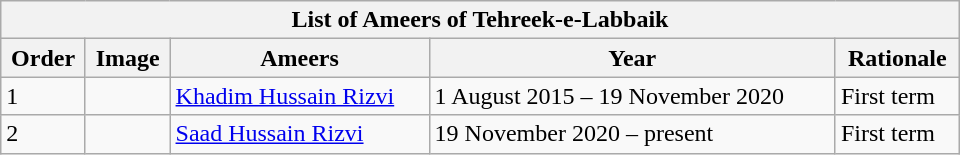<table class="wikitable sortable" style="min-width:40em">
<tr>
<th colspan="5">List of Ameers of Tehreek-e-Labbaik</th>
</tr>
<tr>
<th>Order</th>
<th>Image</th>
<th>Ameers</th>
<th>Year</th>
<th>Rationale</th>
</tr>
<tr>
<td>1</td>
<td></td>
<td><a href='#'>Khadim Hussain Rizvi</a></td>
<td>1 August 2015 – 19 November 2020</td>
<td>First term</td>
</tr>
<tr>
<td>2</td>
<td></td>
<td><a href='#'>Saad Hussain Rizvi</a></td>
<td>19 November 2020 – present</td>
<td>First term</td>
</tr>
</table>
